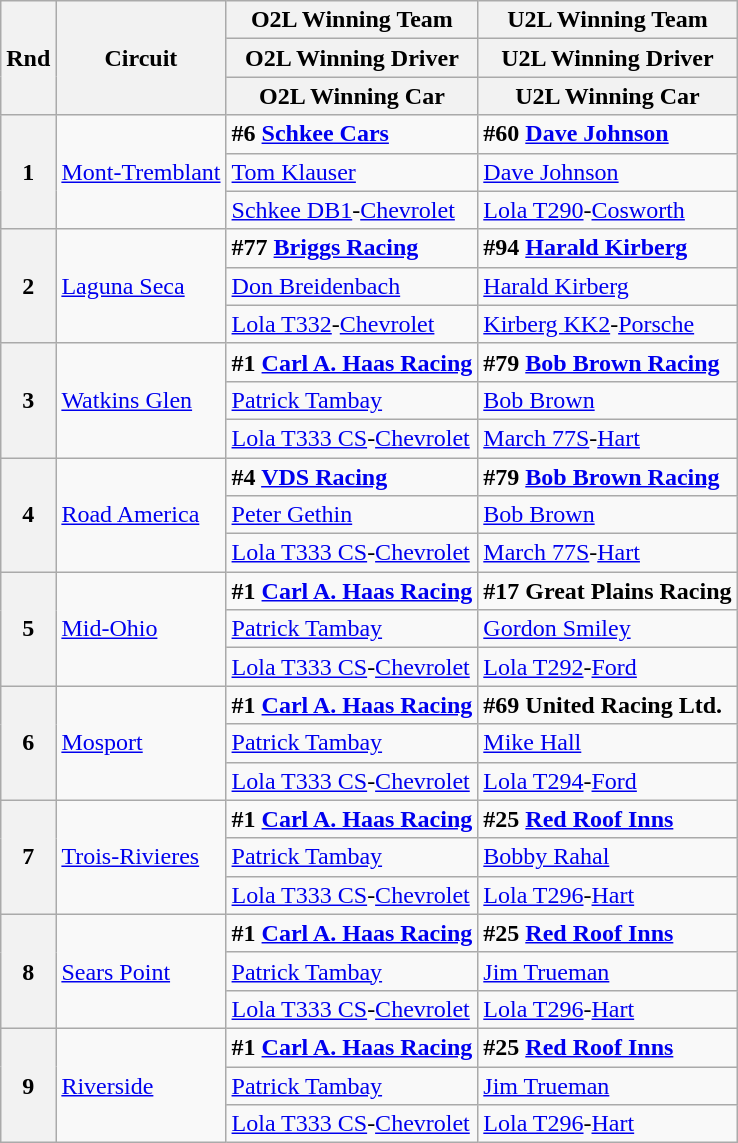<table class="wikitable">
<tr>
<th rowspan="3">Rnd</th>
<th rowspan="3">Circuit</th>
<th>O2L Winning Team</th>
<th>U2L Winning Team</th>
</tr>
<tr>
<th>O2L Winning Driver</th>
<th>U2L Winning Driver</th>
</tr>
<tr>
<th>O2L Winning Car</th>
<th>U2L Winning Car</th>
</tr>
<tr>
<th rowspan="3">1</th>
<td rowspan="3"><a href='#'>Mont-Tremblant</a></td>
<td><strong> #6 <a href='#'>Schkee Cars</a></strong></td>
<td><strong> #60 <a href='#'>Dave Johnson</a></strong></td>
</tr>
<tr>
<td> <a href='#'>Tom Klauser</a></td>
<td> <a href='#'>Dave Johnson</a></td>
</tr>
<tr>
<td><a href='#'>Schkee DB1</a>-<a href='#'>Chevrolet</a></td>
<td><a href='#'>Lola T290</a>-<a href='#'>Cosworth</a></td>
</tr>
<tr>
<th rowspan="3">2</th>
<td rowspan="3"><a href='#'>Laguna Seca</a></td>
<td><strong> #77 <a href='#'>Briggs Racing</a></strong></td>
<td><strong> #94 <a href='#'>Harald Kirberg</a></strong></td>
</tr>
<tr>
<td> <a href='#'>Don Breidenbach</a></td>
<td> <a href='#'>Harald Kirberg</a></td>
</tr>
<tr>
<td><a href='#'>Lola T332</a>-<a href='#'>Chevrolet</a></td>
<td><a href='#'>Kirberg KK2</a>-<a href='#'>Porsche</a></td>
</tr>
<tr>
<th rowspan="3">3</th>
<td rowspan="3"><a href='#'>Watkins Glen</a></td>
<td><strong> #1 <a href='#'>Carl A. Haas Racing</a></strong></td>
<td><strong></strong> <strong>#79 <a href='#'>Bob Brown Racing</a></strong></td>
</tr>
<tr>
<td> <a href='#'>Patrick Tambay</a></td>
<td> <a href='#'>Bob Brown</a></td>
</tr>
<tr>
<td><a href='#'>Lola T333 CS</a>-<a href='#'>Chevrolet</a></td>
<td><a href='#'>March 77S</a>-<a href='#'>Hart</a></td>
</tr>
<tr>
<th rowspan="3">4</th>
<td rowspan="3"><a href='#'>Road America</a></td>
<td><strong> #4 <a href='#'>VDS Racing</a></strong></td>
<td><strong> #79 <a href='#'>Bob Brown Racing</a></strong></td>
</tr>
<tr>
<td> <a href='#'>Peter Gethin</a></td>
<td> <a href='#'>Bob Brown</a></td>
</tr>
<tr>
<td><a href='#'>Lola T333 CS</a>-<a href='#'>Chevrolet</a></td>
<td><a href='#'>March 77S</a>-<a href='#'>Hart</a></td>
</tr>
<tr>
<th rowspan="3">5</th>
<td rowspan="3"><a href='#'>Mid-Ohio</a></td>
<td><strong> #1 <a href='#'>Carl A. Haas Racing</a></strong></td>
<td><strong> #17 Great Plains Racing</strong></td>
</tr>
<tr>
<td> <a href='#'>Patrick Tambay</a></td>
<td> <a href='#'>Gordon Smiley</a></td>
</tr>
<tr>
<td><a href='#'>Lola T333 CS</a>-<a href='#'>Chevrolet</a></td>
<td><a href='#'>Lola T292</a>-<a href='#'>Ford</a></td>
</tr>
<tr>
<th rowspan="3">6</th>
<td rowspan="3"><a href='#'>Mosport</a></td>
<td><strong> #1 <a href='#'>Carl A. Haas Racing</a></strong></td>
<td><strong> #69 United Racing Ltd.</strong></td>
</tr>
<tr>
<td> <a href='#'>Patrick Tambay</a></td>
<td> <a href='#'>Mike Hall</a></td>
</tr>
<tr>
<td><a href='#'>Lola T333 CS</a>-<a href='#'>Chevrolet</a></td>
<td><a href='#'>Lola T294</a>-<a href='#'>Ford</a></td>
</tr>
<tr>
<th rowspan="3">7</th>
<td rowspan="3"><a href='#'>Trois-Rivieres</a></td>
<td><strong> #1 <a href='#'>Carl A. Haas Racing</a></strong></td>
<td><strong> #25 <a href='#'>Red Roof Inns</a></strong></td>
</tr>
<tr>
<td> <a href='#'>Patrick Tambay</a></td>
<td> <a href='#'>Bobby Rahal</a></td>
</tr>
<tr>
<td><a href='#'>Lola T333 CS</a>-<a href='#'>Chevrolet</a></td>
<td><a href='#'>Lola T296</a>-<a href='#'>Hart</a></td>
</tr>
<tr>
<th rowspan="3">8</th>
<td rowspan="3"><a href='#'>Sears Point</a></td>
<td><strong> #1 <a href='#'>Carl A. Haas Racing</a></strong></td>
<td><strong> #25 <a href='#'>Red Roof Inns</a></strong></td>
</tr>
<tr>
<td> <a href='#'>Patrick Tambay</a></td>
<td> <a href='#'>Jim Trueman</a></td>
</tr>
<tr>
<td><a href='#'>Lola T333 CS</a>-<a href='#'>Chevrolet</a></td>
<td><a href='#'>Lola T296</a>-<a href='#'>Hart</a></td>
</tr>
<tr>
<th rowspan="3">9</th>
<td rowspan="3"><a href='#'>Riverside</a></td>
<td><strong> #1 <a href='#'>Carl A. Haas Racing</a></strong></td>
<td><strong> #25 <a href='#'>Red Roof Inns</a></strong></td>
</tr>
<tr>
<td> <a href='#'>Patrick Tambay</a></td>
<td> <a href='#'>Jim Trueman</a></td>
</tr>
<tr>
<td><a href='#'>Lola T333 CS</a>-<a href='#'>Chevrolet</a></td>
<td><a href='#'>Lola T296</a>-<a href='#'>Hart</a></td>
</tr>
</table>
